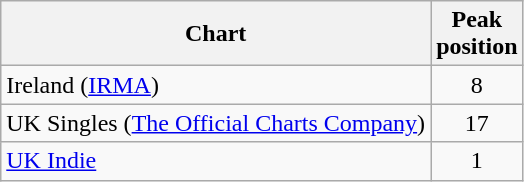<table class="wikitable">
<tr>
<th>Chart</th>
<th>Peak<br>position</th>
</tr>
<tr>
<td>Ireland (<a href='#'>IRMA</a>)</td>
<td align="center">8</td>
</tr>
<tr>
<td>UK Singles (<a href='#'>The Official Charts Company</a>)</td>
<td align="center">17</td>
</tr>
<tr>
<td><a href='#'>UK Indie</a></td>
<td align="center">1</td>
</tr>
</table>
